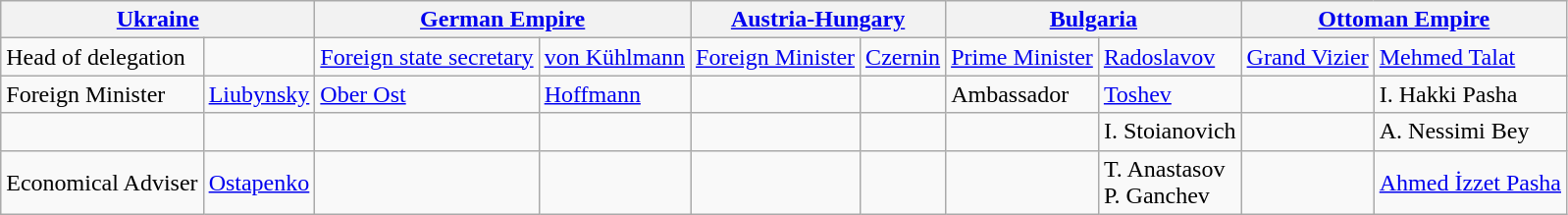<table class="wikitable">
<tr>
<th colspan=2><a href='#'>Ukraine</a></th>
<th colspan=2><a href='#'>German Empire</a></th>
<th colspan=2><a href='#'>Austria-Hungary</a></th>
<th colspan=2><a href='#'>Bulgaria</a></th>
<th colspan=2><a href='#'>Ottoman Empire</a></th>
</tr>
<tr>
<td>Head of delegation</td>
<td></td>
<td><a href='#'>Foreign state secretary</a></td>
<td><a href='#'>von Kühlmann</a></td>
<td><a href='#'>Foreign Minister</a></td>
<td><a href='#'>Czernin</a></td>
<td><a href='#'>Prime Minister</a></td>
<td><a href='#'>Radoslavov</a></td>
<td><a href='#'>Grand Vizier</a></td>
<td><a href='#'>Mehmed Talat</a></td>
</tr>
<tr>
<td>Foreign Minister</td>
<td><a href='#'>Liubynsky</a></td>
<td><a href='#'>Ober Ost</a></td>
<td><a href='#'>Hoffmann</a></td>
<td></td>
<td></td>
<td>Ambassador</td>
<td><a href='#'>Toshev</a></td>
<td></td>
<td>I. Hakki Pasha</td>
</tr>
<tr>
<td></td>
<td></td>
<td></td>
<td></td>
<td></td>
<td></td>
<td></td>
<td>I. Stoianovich</td>
<td></td>
<td>A. Nessimi Bey</td>
</tr>
<tr>
<td>Economical Adviser</td>
<td><a href='#'>Ostapenko</a></td>
<td></td>
<td></td>
<td></td>
<td></td>
<td></td>
<td>T. Anastasov<br>P. Ganchev</td>
<td></td>
<td><a href='#'>Ahmed İzzet Pasha</a></td>
</tr>
</table>
